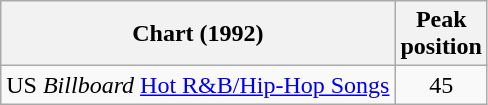<table class="wikitable">
<tr>
<th align="left">Chart (1992)</th>
<th align="center">Peak<br>position</th>
</tr>
<tr>
<td align="left">US <em>Billboard</em> <a href='#'>Hot R&B/Hip-Hop Songs</a></td>
<td align="center">45</td>
</tr>
</table>
